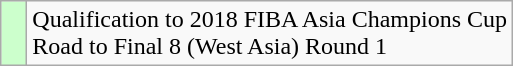<table class="wikitable">
<tr>
<td width=10px bgcolor="#ccffcc"></td>
<td>Qualification to 2018 FIBA Asia Champions Cup<br>Road to Final 8 (West Asia) Round 1</td>
</tr>
</table>
